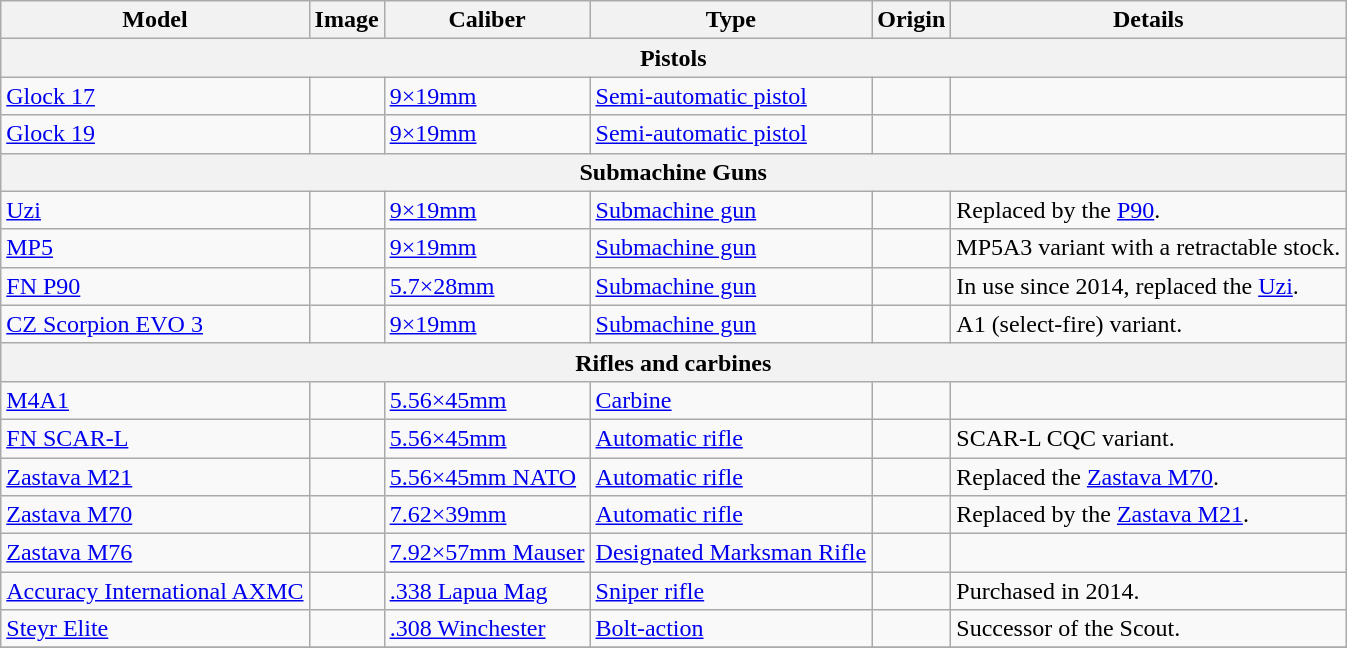<table class="wikitable">
<tr bgco>
<th>Model</th>
<th>Image</th>
<th>Caliber</th>
<th>Type</th>
<th>Origin</th>
<th>Details</th>
</tr>
<tr>
<th colspan="11">Pistols</th>
</tr>
<tr>
<td><a href='#'>Glock 17</a></td>
<td></td>
<td><a href='#'>9×19mm</a></td>
<td><a href='#'>Semi-automatic pistol</a></td>
<td></td>
<td></td>
</tr>
<tr>
<td><a href='#'>Glock 19</a></td>
<td></td>
<td><a href='#'>9×19mm</a></td>
<td><a href='#'>Semi-automatic pistol</a></td>
<td></td>
<td></td>
</tr>
<tr>
<th colspan="11">Submachine Guns</th>
</tr>
<tr>
<td><a href='#'>Uzi</a></td>
<td></td>
<td><a href='#'>9×19mm</a></td>
<td><a href='#'>Submachine gun</a></td>
<td></td>
<td>Replaced by the <a href='#'>P90</a>.</td>
</tr>
<tr>
<td><a href='#'>MP5</a></td>
<td></td>
<td><a href='#'>9×19mm</a></td>
<td><a href='#'>Submachine gun</a></td>
<td></td>
<td>MP5A3 variant with a retractable stock.</td>
</tr>
<tr>
<td><a href='#'>FN P90</a></td>
<td></td>
<td><a href='#'>5.7×28mm</a></td>
<td><a href='#'>Submachine gun</a></td>
<td></td>
<td>In use since 2014, replaced the <a href='#'>Uzi</a>.</td>
</tr>
<tr>
<td><a href='#'>CZ Scorpion EVO 3</a></td>
<td></td>
<td><a href='#'>9×19mm</a></td>
<td><a href='#'>Submachine gun</a></td>
<td></td>
<td>A1 (select-fire) variant.</td>
</tr>
<tr>
<th colspan="11">Rifles and carbines</th>
</tr>
<tr>
<td><a href='#'>M4A1</a></td>
<td></td>
<td><a href='#'>5.56×45mm</a></td>
<td><a href='#'>Carbine</a></td>
<td></td>
<td></td>
</tr>
<tr>
<td><a href='#'>FN SCAR-L</a></td>
<td></td>
<td><a href='#'>5.56×45mm</a></td>
<td><a href='#'>Automatic rifle</a></td>
<td></td>
<td>SCAR-L CQC variant.</td>
</tr>
<tr>
<td><a href='#'>Zastava M21</a></td>
<td></td>
<td><a href='#'>5.56×45mm NATO</a></td>
<td><a href='#'>Automatic rifle</a></td>
<td></td>
<td>Replaced the <a href='#'>Zastava M70</a>.</td>
</tr>
<tr>
<td><a href='#'>Zastava M70</a></td>
<td></td>
<td><a href='#'>7.62×39mm</a></td>
<td><a href='#'>Automatic rifle</a></td>
<td><br></td>
<td>Replaced by the <a href='#'>Zastava M21</a>.</td>
</tr>
<tr>
<td><a href='#'>Zastava M76</a></td>
<td></td>
<td><a href='#'>7.92×57mm Mauser</a></td>
<td><a href='#'>Designated Marksman Rifle</a></td>
<td><br></td>
<td></td>
</tr>
<tr>
<td><a href='#'>Accuracy International AXMC</a></td>
<td></td>
<td><a href='#'>.338 Lapua Mag</a></td>
<td><a href='#'>Sniper rifle</a></td>
<td></td>
<td>Purchased in 2014.</td>
</tr>
<tr>
<td><a href='#'>Steyr Elite</a></td>
<td></td>
<td><a href='#'>.308 Winchester</a></td>
<td><a href='#'>Bolt-action</a></td>
<td></td>
<td>Successor of the Scout.</td>
</tr>
<tr>
</tr>
</table>
